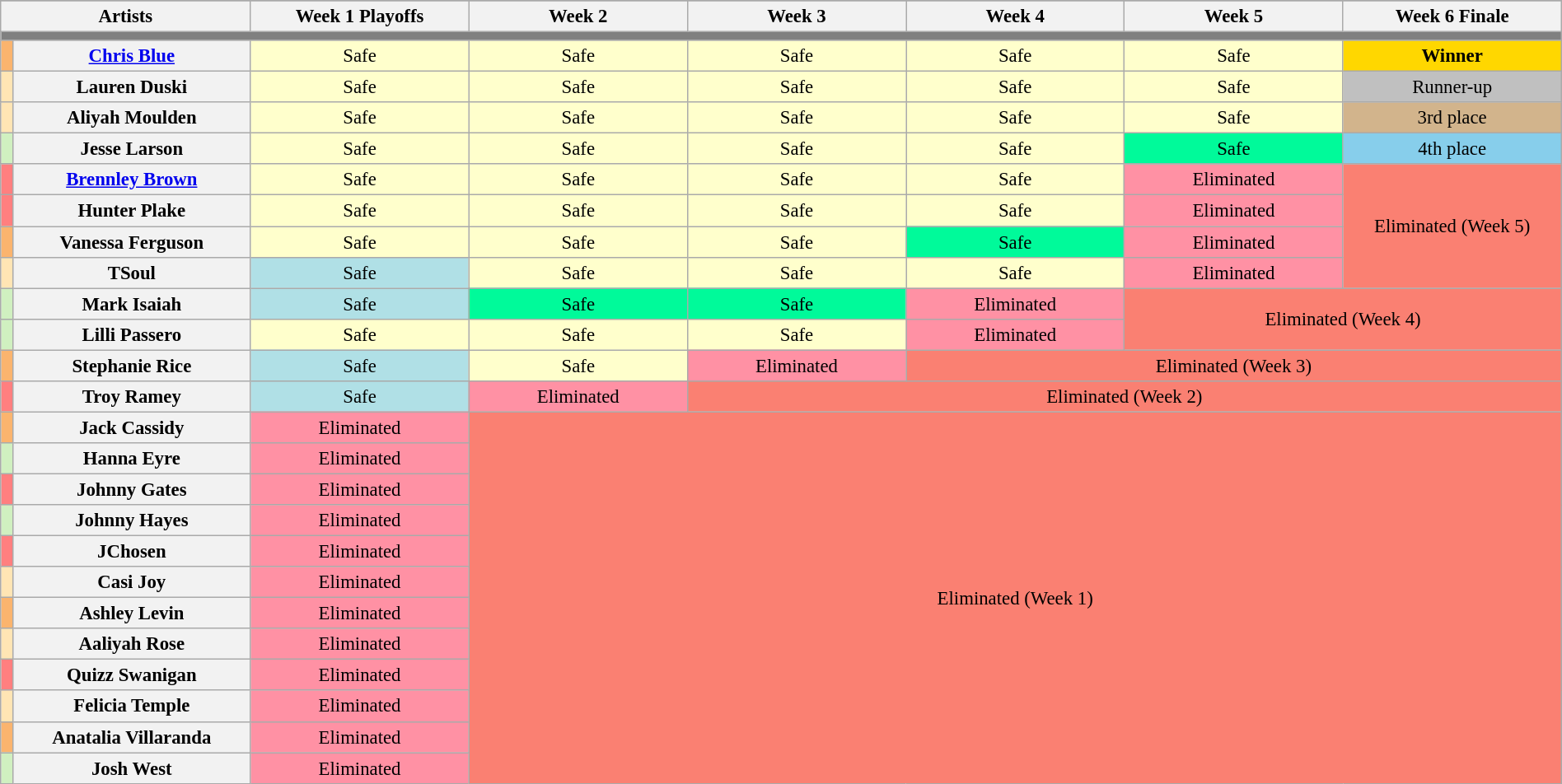<table class="wikitable"  style="text-align:center; font-size:95%; width:100%;">
<tr>
</tr>
<tr>
<th colspan="2">Artists</th>
<th style="width:14%;">Week 1 Playoffs</th>
<th style="width:14%;">Week 2</th>
<th style="width:14%;">Week 3</th>
<th style="width:14%;">Week 4</th>
<th style="width:14%;">Week 5</th>
<th style="width:14%;">Week 6 Finale</th>
</tr>
<tr>
<th colspan="9" style="background:gray;"></th>
</tr>
<tr>
<th style="background:#fbb46e;"></th>
<th><a href='#'>Chris Blue</a></th>
<td style="background:#FFFFCC;">Safe</td>
<td style="background:#FFFFCC;">Safe</td>
<td style="background:#FFFFCC;">Safe</td>
<td style="background:#FFFFCC;">Safe</td>
<td style="background:#FFFFCC;">Safe</td>
<td style="background:gold;"><strong>Winner</strong></td>
</tr>
<tr>
<th style="background:#ffe5b4;"></th>
<th>Lauren Duski</th>
<td style="background:#FFFFCC;">Safe</td>
<td style="background:#FFFFCC;">Safe</td>
<td style="background:#FFFFCC;">Safe</td>
<td style="background:#FFFFCC;">Safe</td>
<td style="background:#FFFFCC;">Safe</td>
<td style="background:silver;">Runner-up</td>
</tr>
<tr>
<th style="background:#ffe5b4;"></th>
<th>Aliyah Moulden</th>
<td style="background:#FFFFCC;">Safe</td>
<td style="background:#FFFFCC;">Safe</td>
<td style="background:#FFFFCC;">Safe</td>
<td style="background:#FFFFCC;">Safe</td>
<td style="background:#FFFFCC;">Safe</td>
<td style="background:tan;">3rd place</td>
</tr>
<tr>
<th style="background:#d0f0c0;"></th>
<th>Jesse Larson</th>
<td style="background:#FFFFCC;">Safe</td>
<td style="background:#FFFFCC;">Safe</td>
<td style="background:#FFFFCC;">Safe</td>
<td style="background:#FFFFCC;">Safe</td>
<td style="background:#00FA9A;">Safe</td>
<td style="background:#87ceeb;">4th place</td>
</tr>
<tr>
<th style="background:#FF7F7F"></th>
<th><a href='#'>Brennley Brown</a></th>
<td style="background:#FFFFCC;">Safe</td>
<td style="background:#FFFFCC;">Safe</td>
<td style="background:#FFFFCC;">Safe</td>
<td style="background:#FFFFCC;">Safe</td>
<td style="background:#FF91A4;">Eliminated</td>
<td rowspan="4" colspan="4" style="background:salmon;">Eliminated (Week 5)</td>
</tr>
<tr>
<th style="background:#FF7F7F"></th>
<th>Hunter Plake</th>
<td style="background:#FFFFCC;">Safe</td>
<td style="background:#FFFFCC;">Safe</td>
<td style="background:#FFFFCC;">Safe</td>
<td style="background:#FFFFCC;">Safe</td>
<td style="background:#FF91A4;">Eliminated</td>
</tr>
<tr>
<th style="background:#fbb46e;"></th>
<th>Vanessa Ferguson</th>
<td style="background:#FFFFCC;">Safe</td>
<td style="background:#FFFFCC;">Safe</td>
<td style="background:#FFFFCC;">Safe</td>
<td style="background:#00FA9A;">Safe</td>
<td style="background:#FF91A4;">Eliminated</td>
</tr>
<tr>
<th style="background:#ffe5b4;"></th>
<th>TSoul</th>
<td style="background:#B0E0E6;">Safe</td>
<td style="background:#FFFFCC;">Safe</td>
<td style="background:#FFFFCC;">Safe</td>
<td style="background:#FFFFCC;">Safe</td>
<td style="background:#FF91A4;">Eliminated</td>
</tr>
<tr>
<th style="background:#d0f0c0;"></th>
<th>Mark Isaiah</th>
<td style="background:#B0E0E6;">Safe</td>
<td style="background:#00FA9A;">Safe</td>
<td style="background:#00FA9A;">Safe</td>
<td style="background:#FF91A4;">Eliminated</td>
<td rowspan="2" colspan="2" style="background:salmon;">Eliminated (Week 4)</td>
</tr>
<tr>
<th style="background:#d0f0c0;"></th>
<th>Lilli Passero</th>
<td style="background:#FFFFCC;">Safe</td>
<td style="background:#FFFFCC;">Safe</td>
<td style="background:#FFFFCC;">Safe</td>
<td style="background:#FF91A4;">Eliminated</td>
</tr>
<tr>
<th style="background:#fbb46e;"></th>
<th>Stephanie Rice</th>
<td style="background:#B0E0E6;">Safe</td>
<td style="background:#FFFFCC;">Safe</td>
<td style="background:#FF91A4;">Eliminated</td>
<td colspan="3" style="background:salmon;">Eliminated (Week 3)</td>
</tr>
<tr>
<th style="background:#FF7F7F"></th>
<th>Troy Ramey</th>
<td style="background:#B0E0E6;">Safe</td>
<td style="background:#FF91A4;">Eliminated</td>
<td colspan="4" style="background:salmon;">Eliminated (Week 2)</td>
</tr>
<tr>
<th style="background:#fbb46e;"></th>
<th>Jack Cassidy</th>
<td style="background:#FF91A4;">Eliminated</td>
<td rowspan="12" colspan="5" style="background:salmon;">Eliminated (Week 1)</td>
</tr>
<tr>
<th style="background:#d0f0c0;"></th>
<th>Hanna Eyre</th>
<td style="background:#FF91A4;">Eliminated</td>
</tr>
<tr>
<th style="background:#FF7F7F"></th>
<th>Johnny Gates</th>
<td style="background:#FF91A4;">Eliminated</td>
</tr>
<tr>
<th style="background:#d0f0c0;"></th>
<th>Johnny Hayes</th>
<td style="background:#FF91A4;">Eliminated</td>
</tr>
<tr>
<th style="background:#FF7F7F"></th>
<th>JChosen</th>
<td style="background:#FF91A4;">Eliminated</td>
</tr>
<tr>
<th style="background:#ffe5b4;"></th>
<th>Casi Joy</th>
<td style="background:#FF91A4;">Eliminated</td>
</tr>
<tr>
<th style="background:#fbb46e;"></th>
<th>Ashley Levin</th>
<td style="background:#FF91A4;">Eliminated</td>
</tr>
<tr>
<th style="background:#ffe5b4;"></th>
<th>Aaliyah Rose</th>
<td style="background:#FF91A4;">Eliminated</td>
</tr>
<tr>
<th style="background:#FF7F7F"></th>
<th>Quizz Swanigan</th>
<td style="background:#FF91A4;">Eliminated</td>
</tr>
<tr>
<th style="background:#ffe5b4;"></th>
<th>Felicia Temple</th>
<td style="background:#FF91A4;">Eliminated</td>
</tr>
<tr>
<th style="background:#fbb46e;"></th>
<th>Anatalia Villaranda</th>
<td style="background:#FF91A4;">Eliminated</td>
</tr>
<tr>
<th style="background:#d0f0c0;"></th>
<th>Josh West</th>
<td style="background:#FF91A4;">Eliminated</td>
</tr>
</table>
